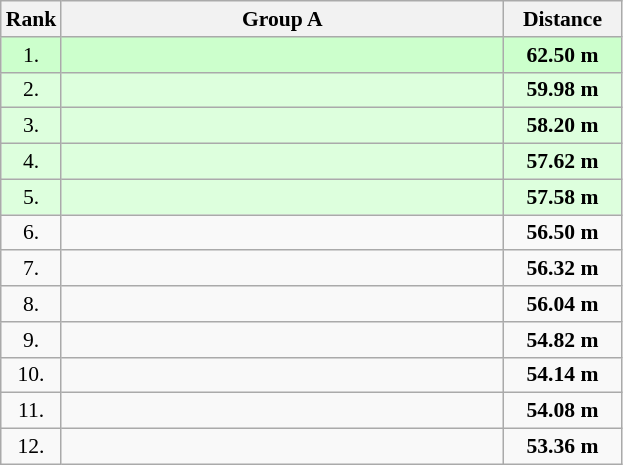<table class="wikitable" style="border-collapse: collapse; font-size: 90%;">
<tr>
<th>Rank</th>
<th style="width: 20em">Group A</th>
<th style="width: 5em">Distance</th>
</tr>
<tr style="background:#ccffcc;">
<td align="center">1.</td>
<td></td>
<td align="center"><strong>62.50 m</strong></td>
</tr>
<tr style="background:#ddffdd;">
<td align="center">2.</td>
<td></td>
<td align="center"><strong>59.98 m</strong></td>
</tr>
<tr style="background:#ddffdd;">
<td align="center">3.</td>
<td></td>
<td align="center"><strong>58.20 m</strong></td>
</tr>
<tr style="background:#ddffdd;">
<td align="center">4.</td>
<td></td>
<td align="center"><strong>57.62 m</strong></td>
</tr>
<tr style="background:#ddffdd;">
<td align="center">5.</td>
<td></td>
<td align="center"><strong>57.58 m</strong></td>
</tr>
<tr>
<td align="center">6.</td>
<td></td>
<td align="center"><strong>56.50 m</strong></td>
</tr>
<tr>
<td align="center">7.</td>
<td></td>
<td align="center"><strong>56.32 m</strong></td>
</tr>
<tr>
<td align="center">8.</td>
<td></td>
<td align="center"><strong>56.04 m</strong></td>
</tr>
<tr>
<td align="center">9.</td>
<td></td>
<td align="center"><strong>54.82 m</strong></td>
</tr>
<tr>
<td align="center">10.</td>
<td></td>
<td align="center"><strong>54.14 m</strong></td>
</tr>
<tr>
<td align="center">11.</td>
<td></td>
<td align="center"><strong>54.08 m</strong></td>
</tr>
<tr>
<td align="center">12.</td>
<td></td>
<td align="center"><strong>53.36 m</strong></td>
</tr>
</table>
